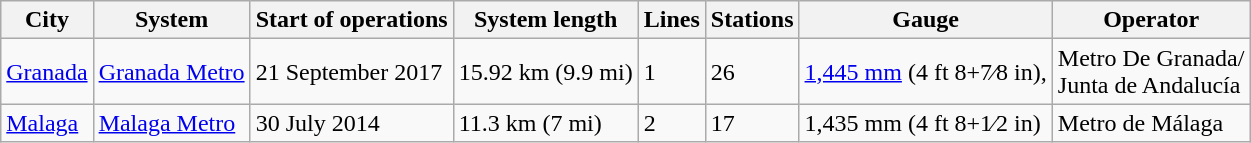<table class="wikitable sortable">
<tr>
<th>City</th>
<th>System</th>
<th>Start of operations</th>
<th>System length</th>
<th>Lines</th>
<th>Stations</th>
<th>Gauge</th>
<th>Operator</th>
</tr>
<tr>
<td><a href='#'>Granada</a></td>
<td><a href='#'>Granada Metro</a></td>
<td>21 September 2017</td>
<td>15.92 km (9.9 mi)</td>
<td>1</td>
<td>26</td>
<td><a href='#'>1,445 mm</a> (4 ft 8+7⁄8 in),</td>
<td>Metro De Granada/<br>Junta de Andalucía</td>
</tr>
<tr>
<td><a href='#'>Malaga</a></td>
<td><a href='#'>Malaga Metro</a></td>
<td>30 July 2014</td>
<td>11.3 km (7 mi)</td>
<td>2</td>
<td>17</td>
<td>1,435 mm (4 ft 8+1⁄2 in)</td>
<td>Metro de Málaga</td>
</tr>
</table>
